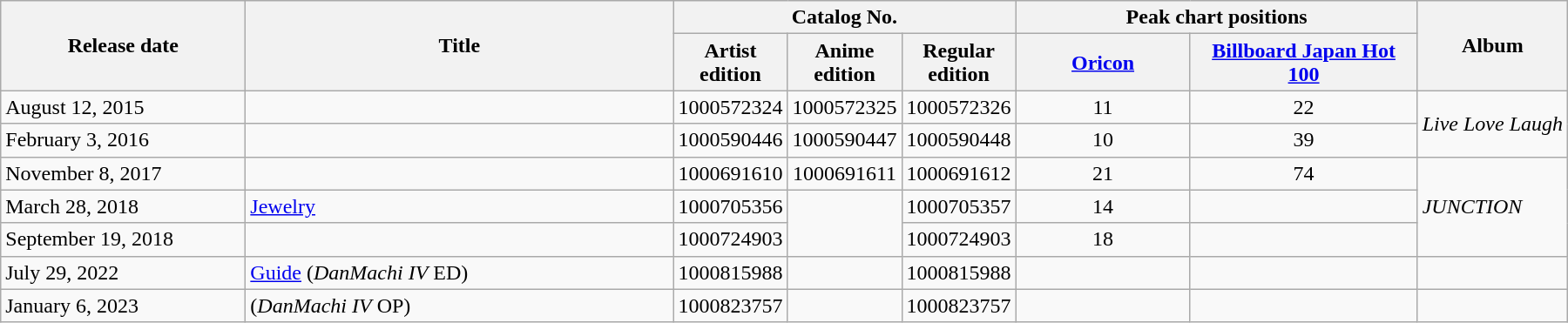<table class="wikitable">
<tr>
<th width="180px" rowspan="2">Release date</th>
<th rowspan="2" width="320px">Title</th>
<th colspan="3">Catalog No.</th>
<th width="300px" colspan="2">Peak chart positions</th>
<th !width="60px" rowspan="2">Album</th>
</tr>
<tr>
<th width="80px">Artist edition</th>
<th width="80px">Anime edition</th>
<th width="80px">Regular edition</th>
<th style="width:2.5em;"><strong><a href='#'>Oricon</a></strong></th>
<th style="width:2.5em;"><strong><a href='#'>Billboard Japan Hot 100</a></strong></th>
</tr>
<tr>
<td>August 12, 2015</td>
<td></td>
<td align=center>1000572324</td>
<td align=center>1000572325</td>
<td align=center>1000572326</td>
<td align=center>11</td>
<td align=center>22</td>
<td rowspan="2"><em>Live Love Laugh</em></td>
</tr>
<tr>
<td>February 3, 2016</td>
<td></td>
<td align=center>1000590446</td>
<td align=center>1000590447</td>
<td align=center>1000590448</td>
<td align=center>10</td>
<td align=center>39</td>
</tr>
<tr>
<td>November 8, 2017</td>
<td></td>
<td align=center>1000691610</td>
<td align=center>1000691611</td>
<td align=center>1000691612</td>
<td align=center>21</td>
<td align=center>74</td>
<td rowspan="3"><em>JUNCTION</em></td>
</tr>
<tr>
<td>March 28, 2018</td>
<td><a href='#'>Jewelry</a></td>
<td align="center">1000705356</td>
<td rowspan="2"></td>
<td align=center>1000705357</td>
<td align=center>14</td>
<td align=center></td>
</tr>
<tr>
<td>September 19, 2018</td>
<td></td>
<td align=center>1000724903</td>
<td align=center>1000724903</td>
<td align=center>18</td>
<td align=center></td>
</tr>
<tr>
<td>July 29, 2022</td>
<td><a href='#'>Guide</a> (<em>DanMachi IV</em> ED)</td>
<td>1000815988</td>
<td></td>
<td>1000815988</td>
<td></td>
<td></td>
<td></td>
</tr>
<tr>
<td>January 6, 2023</td>
<td> (<em>DanMachi IV</em> OP)</td>
<td>1000823757</td>
<td></td>
<td>1000823757</td>
<td></td>
<td></td>
<td></td>
</tr>
</table>
